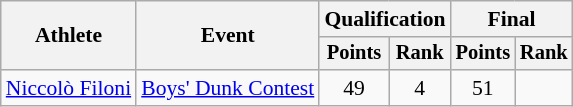<table class="wikitable" style="font-size:90%;">
<tr>
<th rowspan=2>Athlete</th>
<th rowspan=2>Event</th>
<th colspan=2>Qualification</th>
<th colspan=2>Final</th>
</tr>
<tr style="font-size:95%">
<th>Points</th>
<th>Rank</th>
<th>Points</th>
<th>Rank</th>
</tr>
<tr align=center>
<td align=left><a href='#'>Niccolò Filoni</a></td>
<td><a href='#'>Boys' Dunk Contest</a></td>
<td>49</td>
<td>4</td>
<td>51</td>
<td></td>
</tr>
</table>
